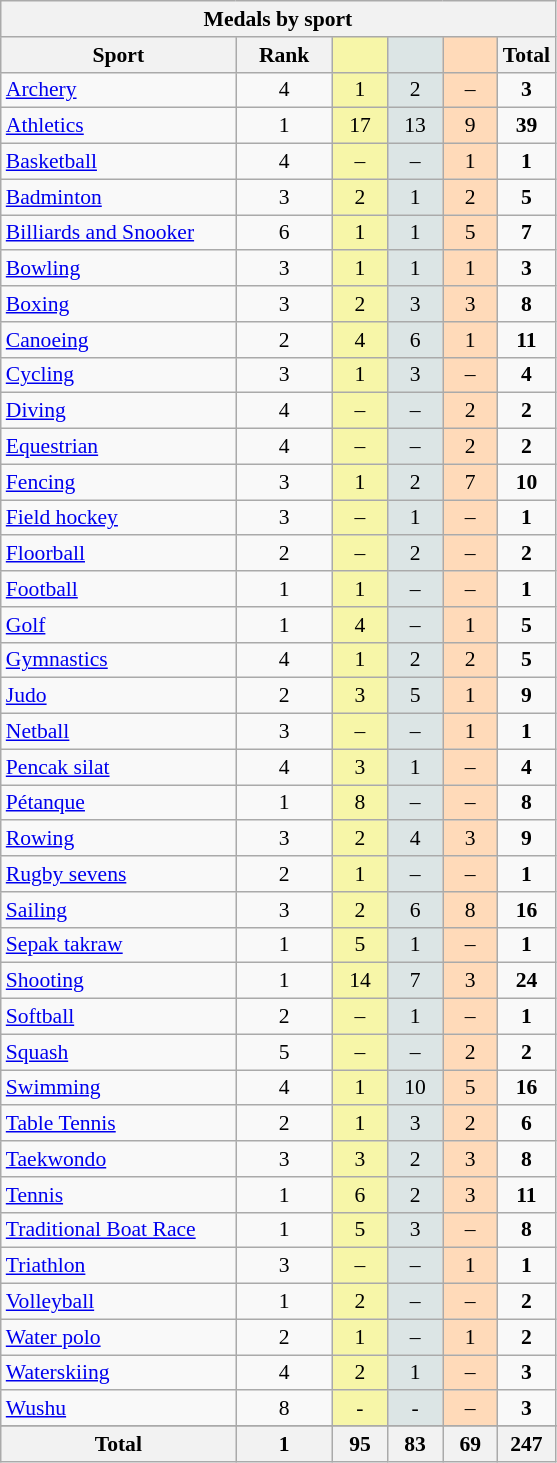<table class="wikitable" style="font-size:90%; text-align:center;">
<tr>
<th colspan=6>Medals by sport</th>
</tr>
<tr>
<th width=150>Sport</th>
<th style="width:4em;">Rank</th>
<th scope="col" width=30 style="background:#F7F6A8;"></th>
<th scope="col" width=30 style="background:#DCE5E5;"></th>
<th scope="col" width=30 style="background:#FFDAB9;"></th>
<th width=30>Total</th>
</tr>
<tr>
<td align=left><a href='#'>Archery</a></td>
<td style=>4</td>
<td style="background:#F7F6A8;">1</td>
<td style="background:#DCE5E5;">2</td>
<td style="background:#FFDAB9;">–</td>
<td><strong>3</strong></td>
</tr>
<tr>
<td align=left><a href='#'>Athletics</a></td>
<td style=>1</td>
<td style="background:#F7F6A8;">17</td>
<td style="background:#DCE5E5;">13</td>
<td style="background:#FFDAB9;">9</td>
<td><strong>39</strong></td>
</tr>
<tr>
<td align=left><a href='#'>Basketball</a></td>
<td style=>4</td>
<td style="background:#F7F6A8;">–</td>
<td style="background:#DCE5E5;">–</td>
<td style="background:#FFDAB9;">1</td>
<td><strong>1</strong></td>
</tr>
<tr>
<td align=left><a href='#'>Badminton</a></td>
<td style=>3</td>
<td style="background:#F7F6A8;">2</td>
<td style="background:#DCE5E5;">1</td>
<td style="background:#FFDAB9;">2</td>
<td><strong>5</strong></td>
</tr>
<tr>
<td align=left><a href='#'>Billiards and Snooker</a></td>
<td style=>6</td>
<td style="background:#F7F6A8;">1</td>
<td style="background:#DCE5E5;">1</td>
<td style="background:#FFDAB9;">5</td>
<td><strong>7</strong></td>
</tr>
<tr>
<td align=left><a href='#'>Bowling</a></td>
<td style=>3</td>
<td style="background:#F7F6A8;">1</td>
<td style="background:#DCE5E5;">1</td>
<td style="background:#FFDAB9;">1</td>
<td><strong>3</strong></td>
</tr>
<tr>
<td align=left><a href='#'>Boxing</a></td>
<td style=>3</td>
<td style="background:#F7F6A8;">2</td>
<td style="background:#DCE5E5;">3</td>
<td style="background:#FFDAB9;">3</td>
<td><strong>8</strong></td>
</tr>
<tr>
<td align=left><a href='#'>Canoeing</a></td>
<td style=>2</td>
<td style="background:#F7F6A8;">4</td>
<td style="background:#DCE5E5;">6</td>
<td style="background:#FFDAB9;">1</td>
<td><strong>11</strong></td>
</tr>
<tr>
<td align=left><a href='#'>Cycling</a></td>
<td style=>3</td>
<td style="background:#F7F6A8;">1</td>
<td style="background:#DCE5E5;">3</td>
<td style="background:#FFDAB9;">–</td>
<td><strong>4</strong></td>
</tr>
<tr>
<td align=left><a href='#'>Diving</a></td>
<td style=>4</td>
<td style="background:#F7F6A8;">–</td>
<td style="background:#DCE5E5;">–</td>
<td style="background:#FFDAB9;">2</td>
<td><strong>2</strong></td>
</tr>
<tr>
<td align=left><a href='#'>Equestrian</a></td>
<td style=>4</td>
<td style="background:#F7F6A8;">–</td>
<td style="background:#DCE5E5;">–</td>
<td style="background:#FFDAB9;">2</td>
<td><strong>2</strong></td>
</tr>
<tr>
<td align=left><a href='#'>Fencing</a></td>
<td style=>3</td>
<td style="background:#F7F6A8;">1</td>
<td style="background:#DCE5E5;">2</td>
<td style="background:#FFDAB9;">7</td>
<td><strong>10</strong></td>
</tr>
<tr>
<td align=left><a href='#'>Field hockey</a></td>
<td style=>3</td>
<td style="background:#F7F6A8;">–</td>
<td style="background:#DCE5E5;">1</td>
<td style="background:#FFDAB9;">–</td>
<td><strong>1</strong></td>
</tr>
<tr>
<td align=left><a href='#'>Floorball</a></td>
<td style=>2</td>
<td style="background:#F7F6A8;">–</td>
<td style="background:#DCE5E5;">2</td>
<td style="background:#FFDAB9;">–</td>
<td><strong>2</strong></td>
</tr>
<tr>
<td align=left><a href='#'>Football</a></td>
<td style=>1</td>
<td style="background:#F7F6A8;">1</td>
<td style="background:#DCE5E5;">–</td>
<td style="background:#FFDAB9;">–</td>
<td><strong>1</strong></td>
</tr>
<tr>
<td align=left><a href='#'>Golf</a></td>
<td style=>1</td>
<td style="background:#F7F6A8;">4</td>
<td style="background:#DCE5E5;">–</td>
<td style="background:#FFDAB9;">1</td>
<td><strong>5</strong></td>
</tr>
<tr>
<td align=left><a href='#'>Gymnastics</a></td>
<td style=>4</td>
<td style="background:#F7F6A8;">1</td>
<td style="background:#DCE5E5;">2</td>
<td style="background:#FFDAB9;">2</td>
<td><strong>5</strong></td>
</tr>
<tr>
<td align=left><a href='#'>Judo</a></td>
<td style=>2</td>
<td style="background:#F7F6A8;">3</td>
<td style="background:#DCE5E5;">5</td>
<td style="background:#FFDAB9;">1</td>
<td><strong>9</strong></td>
</tr>
<tr>
<td align=left><a href='#'>Netball</a></td>
<td style=>3</td>
<td style="background:#F7F6A8;">–</td>
<td style="background:#DCE5E5;">–</td>
<td style="background:#FFDAB9;">1</td>
<td><strong>1</strong></td>
</tr>
<tr>
<td align=left><a href='#'>Pencak silat</a></td>
<td style=>4</td>
<td style="background:#F7F6A8;">3</td>
<td style="background:#DCE5E5;">1</td>
<td style="background:#FFDAB9;">–</td>
<td><strong>4</strong></td>
</tr>
<tr>
<td align=left><a href='#'>Pétanque</a></td>
<td style=>1</td>
<td style="background:#F7F6A8;">8</td>
<td style="background:#DCE5E5;">–</td>
<td style="background:#FFDAB9;">–</td>
<td><strong>8</strong></td>
</tr>
<tr>
<td align=left><a href='#'>Rowing</a></td>
<td style=>3</td>
<td style="background:#F7F6A8;">2</td>
<td style="background:#DCE5E5;">4</td>
<td style="background:#FFDAB9;">3</td>
<td><strong>9</strong></td>
</tr>
<tr>
<td align=left><a href='#'>Rugby sevens</a></td>
<td style=>2</td>
<td style="background:#F7F6A8;">1</td>
<td style="background:#DCE5E5;">–</td>
<td style="background:#FFDAB9;">–</td>
<td><strong>1</strong></td>
</tr>
<tr>
<td align=left><a href='#'>Sailing</a></td>
<td style=>3</td>
<td style="background:#F7F6A8;">2</td>
<td style="background:#DCE5E5;">6</td>
<td style="background:#FFDAB9;">8</td>
<td><strong>16</strong></td>
</tr>
<tr>
<td align=left><a href='#'>Sepak takraw</a></td>
<td style=>1</td>
<td style="background:#F7F6A8;">5</td>
<td style="background:#DCE5E5;">1</td>
<td style="background:#FFDAB9;">–</td>
<td><strong>1</strong></td>
</tr>
<tr>
<td align=left><a href='#'>Shooting</a></td>
<td style=>1</td>
<td style="background:#F7F6A8;">14</td>
<td style="background:#DCE5E5;">7</td>
<td style="background:#FFDAB9;">3</td>
<td><strong>24</strong></td>
</tr>
<tr>
<td align=left><a href='#'>Softball</a></td>
<td style=>2</td>
<td style="background:#F7F6A8;">–</td>
<td style="background:#DCE5E5;">1</td>
<td style="background:#FFDAB9;">–</td>
<td><strong>1</strong></td>
</tr>
<tr>
<td align=left><a href='#'>Squash</a></td>
<td style=>5</td>
<td style="background:#F7F6A8;">–</td>
<td style="background:#DCE5E5;">–</td>
<td style="background:#FFDAB9;">2</td>
<td><strong>2</strong></td>
</tr>
<tr>
<td align=left><a href='#'>Swimming</a></td>
<td style=>4</td>
<td style="background:#F7F6A8;">1</td>
<td style="background:#DCE5E5;">10</td>
<td style="background:#FFDAB9;">5</td>
<td><strong>16</strong></td>
</tr>
<tr>
<td align=left><a href='#'>Table Tennis</a></td>
<td style=>2</td>
<td style="background:#F7F6A8;">1</td>
<td style="background:#DCE5E5;">3</td>
<td style="background:#FFDAB9;">2</td>
<td><strong>6</strong></td>
</tr>
<tr>
<td align=left><a href='#'>Taekwondo</a></td>
<td style=>3</td>
<td style="background:#F7F6A8;">3</td>
<td style="background:#DCE5E5;">2</td>
<td style="background:#FFDAB9;">3</td>
<td><strong>8</strong></td>
</tr>
<tr>
<td align=left><a href='#'>Tennis</a></td>
<td style=>1</td>
<td style="background:#F7F6A8;">6</td>
<td style="background:#DCE5E5;">2</td>
<td style="background:#FFDAB9;">3</td>
<td><strong>11</strong></td>
</tr>
<tr>
<td align=left><a href='#'>Traditional Boat Race</a></td>
<td style=>1</td>
<td style="background:#F7F6A8;">5</td>
<td style="background:#DCE5E5;">3</td>
<td style="background:#FFDAB9;">–</td>
<td><strong>8</strong></td>
</tr>
<tr>
<td align=left><a href='#'>Triathlon</a></td>
<td style=>3</td>
<td style="background:#F7F6A8;">–</td>
<td style="background:#DCE5E5;">–</td>
<td style="background:#FFDAB9;">1</td>
<td><strong>1</strong></td>
</tr>
<tr>
<td align=left><a href='#'>Volleyball</a></td>
<td style=>1</td>
<td style="background:#F7F6A8;">2</td>
<td style="background:#DCE5E5;">–</td>
<td style="background:#FFDAB9;">–</td>
<td><strong>2</strong></td>
</tr>
<tr>
<td align=left><a href='#'>Water polo</a></td>
<td style=>2</td>
<td style="background:#F7F6A8;">1</td>
<td style="background:#DCE5E5;">–</td>
<td style="background:#FFDAB9;">1</td>
<td><strong>2</strong></td>
</tr>
<tr>
<td align=left><a href='#'>Waterskiing</a></td>
<td style=>4</td>
<td style="background:#F7F6A8;">2</td>
<td style="background:#DCE5E5;">1</td>
<td style="background:#FFDAB9;">–</td>
<td><strong>3</strong></td>
</tr>
<tr>
<td align=left><a href='#'>Wushu</a></td>
<td style=>8</td>
<td style="background:#F7F6A8;">-</td>
<td style="background:#DCE5E5;">-</td>
<td style="background:#FFDAB9;">–</td>
<td><strong>3</strong></td>
</tr>
<tr>
</tr>
<tr class="sortbottom">
<th>Total</th>
<th>1</th>
<th>95</th>
<th>83</th>
<th>69</th>
<th>247</th>
</tr>
</table>
